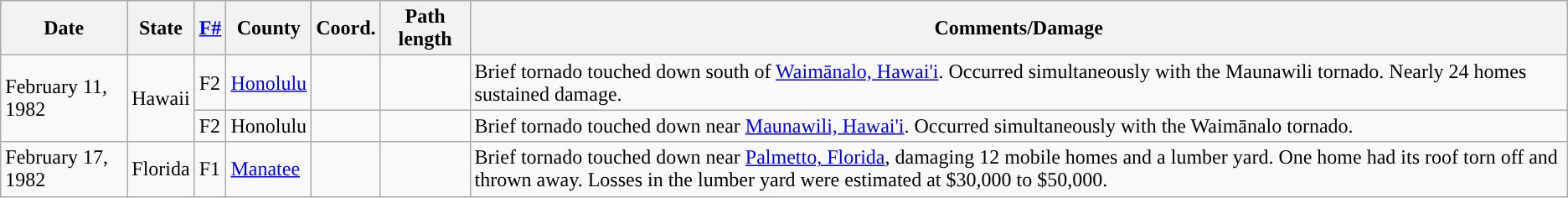<table class="wikitable sortable">
<tr>
<th>Date</th>
<th>State</th>
<th><a href='#'>F#</a></th>
<th>County</th>
<th>Coord.</th>
<th>Path length</th>
<th>Comments/Damage</th>
</tr>
<tr>
<td rowspan="2">February 11, 1982</td>
<td rowspan="2">Hawaii</td>
<td style="background: #">F2</td>
<td><a href='#'>Honolulu</a></td>
<td></td>
<td></td>
<td>Brief tornado touched down south of <a href='#'>Waimānalo, Hawai'i</a>. Occurred simultaneously with the Maunawili tornado. Nearly 24 homes sustained damage.</td>
</tr>
<tr>
<td style="background: #">F2</td>
<td>Honolulu</td>
<td></td>
<td></td>
<td>Brief tornado touched down near <a href='#'>Maunawili, Hawai'i</a>. Occurred simultaneously with the Waimānalo tornado.</td>
</tr>
<tr>
<td>February 17, 1982</td>
<td>Florida</td>
<td style="background: #">F1</td>
<td><a href='#'>Manatee</a></td>
<td></td>
<td></td>
<td>Brief tornado touched down near <a href='#'>Palmetto, Florida</a>, damaging 12 mobile homes and a lumber yard. One home had its roof torn off and thrown  away. Losses in the lumber yard were estimated at $30,000 to $50,000.</td>
</tr>
</table>
